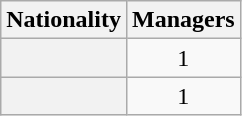<table class="wikitable sortable plainrowheaders" style="text-align:center;">
<tr>
<th scope="col">Nationality</th>
<th scope="col">Managers</th>
</tr>
<tr>
<th scope="row"></th>
<td>1</td>
</tr>
<tr>
<th scope="row"></th>
<td>1</td>
</tr>
</table>
